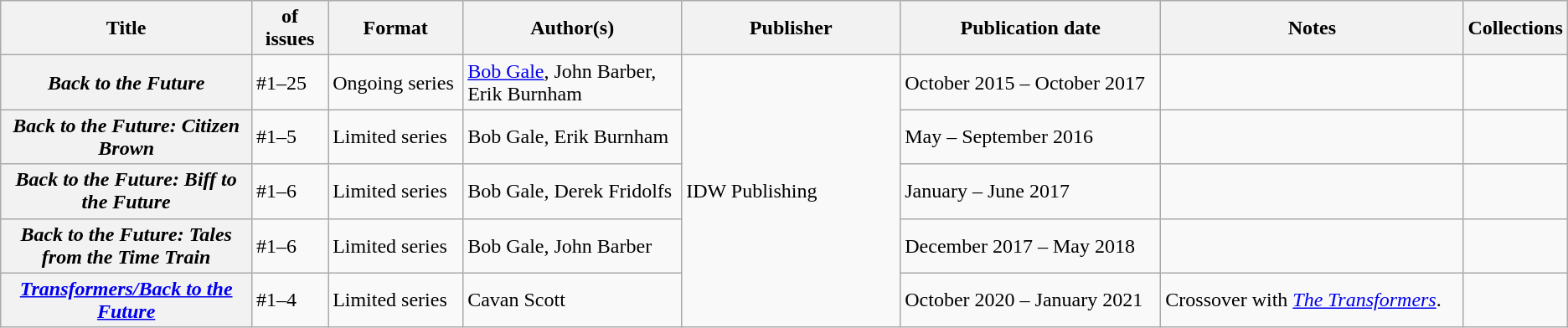<table class="wikitable">
<tr>
<th>Title</th>
<th style="width:40pt"> of issues</th>
<th style="width:75pt">Format</th>
<th style="width:125pt">Author(s)</th>
<th style="width:125pt">Publisher</th>
<th style="width:150pt">Publication date</th>
<th style="width:175pt">Notes</th>
<th>Collections</th>
</tr>
<tr>
<th><em>Back to the Future</em></th>
<td>#1–25</td>
<td>Ongoing series</td>
<td><a href='#'>Bob Gale</a>, John Barber, Erik Burnham</td>
<td rowspan="5">IDW Publishing</td>
<td>October 2015 – October 2017</td>
<td></td>
<td></td>
</tr>
<tr>
<th><em>Back to the Future: Citizen Brown</em></th>
<td>#1–5</td>
<td>Limited series</td>
<td>Bob Gale, Erik Burnham</td>
<td>May – September 2016</td>
<td></td>
<td></td>
</tr>
<tr>
<th><em>Back to the Future: Biff to the Future</em></th>
<td>#1–6</td>
<td>Limited series</td>
<td>Bob Gale, Derek Fridolfs</td>
<td>January – June 2017</td>
<td></td>
<td></td>
</tr>
<tr>
<th><em>Back to the Future: Tales from the Time Train</em></th>
<td>#1–6</td>
<td>Limited series</td>
<td>Bob Gale, John Barber</td>
<td>December 2017 – May 2018</td>
<td></td>
<td></td>
</tr>
<tr>
<th><em><a href='#'>Transformers/Back to the Future</a></em></th>
<td>#1–4</td>
<td>Limited series</td>
<td>Cavan Scott</td>
<td>October 2020 – January 2021</td>
<td>Crossover with <em><a href='#'>The Transformers</a></em>.</td>
<td></td>
</tr>
</table>
